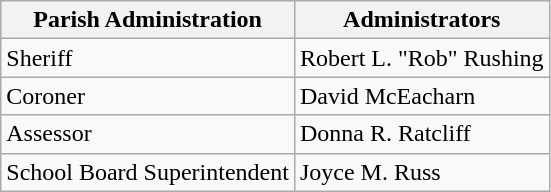<table class="wikitable">
<tr>
<th>Parish Administration</th>
<th>Administrators</th>
</tr>
<tr>
<td>Sheriff</td>
<td>Robert L. "Rob" Rushing</td>
</tr>
<tr>
<td>Coroner</td>
<td>David McEacharn</td>
</tr>
<tr>
<td>Assessor</td>
<td>Donna R. Ratcliff</td>
</tr>
<tr>
<td>School Board Superintendent</td>
<td>Joyce M. Russ</td>
</tr>
</table>
